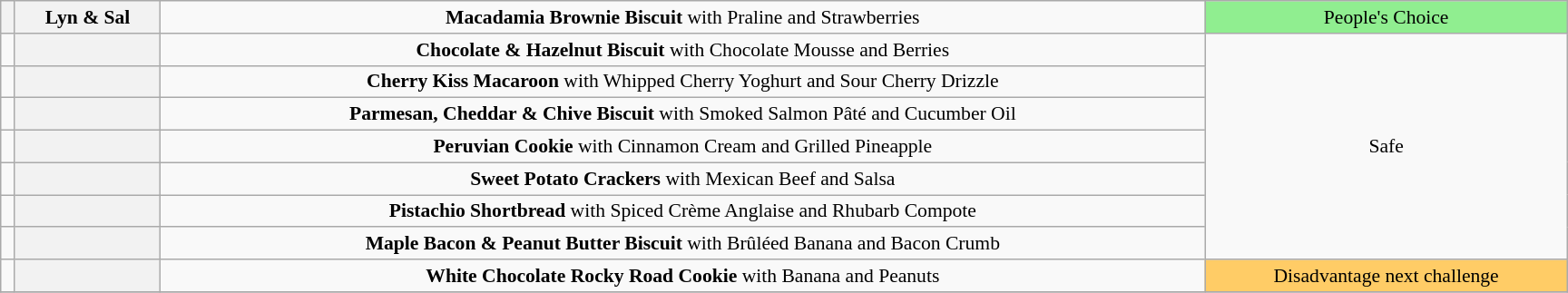<table class="wikitable plainrowheaders" style="margin:1em auto; text-align:center; font-size:90%; width:80em;">
<tr>
<th></th>
<th>Lyn & Sal</th>
<td><strong>Macadamia Brownie Biscuit</strong> with Praline and Strawberries</td>
<td style="background:lightgreen">People's Choice</td>
</tr>
<tr>
<td></td>
<th></th>
<td><strong>Chocolate & Hazelnut Biscuit</strong> with Chocolate Mousse and Berries</td>
<td rowspan="7">Safe</td>
</tr>
<tr>
<td></td>
<th></th>
<td><strong>Cherry Kiss Macaroon</strong> with Whipped Cherry Yoghurt and Sour Cherry Drizzle</td>
</tr>
<tr>
<td></td>
<th></th>
<td><strong>Parmesan, Cheddar & Chive Biscuit</strong> with Smoked Salmon Pâté and Cucumber Oil</td>
</tr>
<tr>
<td></td>
<th></th>
<td><strong>Peruvian Cookie</strong> with Cinnamon Cream and Grilled Pineapple</td>
</tr>
<tr>
<td></td>
<th></th>
<td><strong>Sweet Potato Crackers</strong> with Mexican Beef and Salsa</td>
</tr>
<tr>
<td></td>
<th></th>
<td><strong>Pistachio Shortbread</strong> with Spiced Crème Anglaise and Rhubarb Compote</td>
</tr>
<tr>
<td></td>
<th></th>
<td><strong>Maple Bacon & Peanut Butter Biscuit</strong> with Brûléed Banana and Bacon Crumb</td>
</tr>
<tr>
<td></td>
<th></th>
<td><strong>White Chocolate Rocky Road Cookie</strong> with Banana and Peanuts</td>
<td style="background:#FFCC66">Disadvantage next challenge</td>
</tr>
<tr>
</tr>
</table>
